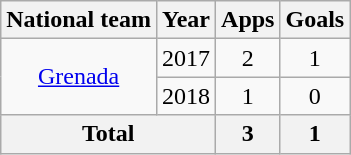<table class="wikitable" style="text-align:center">
<tr>
<th>National team</th>
<th>Year</th>
<th>Apps</th>
<th>Goals</th>
</tr>
<tr>
<td rowspan="2"><a href='#'>Grenada</a></td>
<td>2017</td>
<td>2</td>
<td>1</td>
</tr>
<tr>
<td>2018</td>
<td>1</td>
<td>0</td>
</tr>
<tr>
<th colspan="2">Total</th>
<th>3</th>
<th>1</th>
</tr>
</table>
